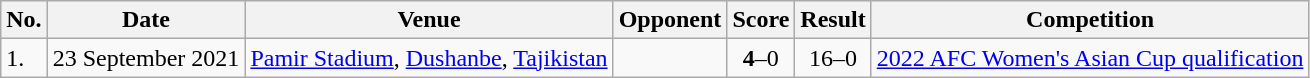<table class="wikitable">
<tr>
<th>No.</th>
<th>Date</th>
<th>Venue</th>
<th>Opponent</th>
<th>Score</th>
<th>Result</th>
<th>Competition</th>
</tr>
<tr>
<td>1.</td>
<td>23 September 2021</td>
<td><a href='#'>Pamir Stadium</a>, <a href='#'>Dushanbe</a>, <a href='#'>Tajikistan</a></td>
<td></td>
<td align=center><strong>4</strong>–0</td>
<td align=center>16–0</td>
<td><a href='#'>2022 AFC Women's Asian Cup qualification</a></td>
</tr>
</table>
